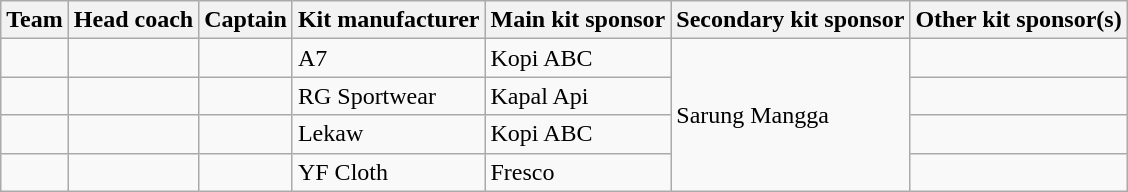<table class="wikitable">
<tr>
<th>Team</th>
<th>Head coach</th>
<th>Captain</th>
<th class="nowrap">Kit manufacturer</th>
<th>Main kit sponsor</th>
<th>Secondary kit sponsor</th>
<th>Other kit sponsor(s)</th>
</tr>
<tr>
<td></td>
<td></td>
<td></td>
<td> A7</td>
<td>Kopi ABC</td>
<td rowspan=4>Sarung Mangga</td>
<td></td>
</tr>
<tr>
<td></td>
<td></td>
<td></td>
<td> RG Sportwear</td>
<td>Kapal Api</td>
<td></td>
</tr>
<tr>
<td></td>
<td></td>
<td></td>
<td> Lekaw</td>
<td>Kopi ABC</td>
<td></td>
</tr>
<tr>
<td></td>
<td></td>
<td></td>
<td> YF Cloth</td>
<td>Fresco</td>
<td></td>
</tr>
</table>
